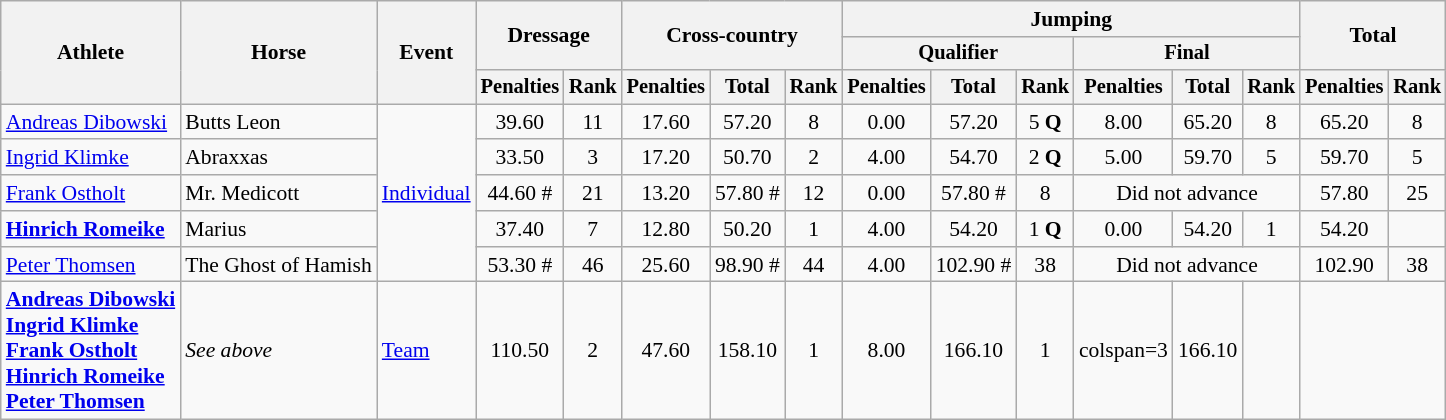<table class=wikitable style="font-size:90%">
<tr>
<th rowspan="3">Athlete</th>
<th rowspan="3">Horse</th>
<th rowspan="3">Event</th>
<th colspan="2" rowspan="2">Dressage</th>
<th colspan="3" rowspan="2">Cross-country</th>
<th colspan="6">Jumping</th>
<th colspan="2" rowspan="2">Total</th>
</tr>
<tr style="font-size:95%">
<th colspan="3">Qualifier</th>
<th colspan="3">Final</th>
</tr>
<tr style="font-size:95%">
<th>Penalties</th>
<th>Rank</th>
<th>Penalties</th>
<th>Total</th>
<th>Rank</th>
<th>Penalties</th>
<th>Total</th>
<th>Rank</th>
<th>Penalties</th>
<th>Total</th>
<th>Rank</th>
<th>Penalties</th>
<th>Rank</th>
</tr>
<tr align=center>
<td align=left><a href='#'>Andreas Dibowski</a></td>
<td align=left>Butts Leon</td>
<td align=left rowspan=5><a href='#'>Individual</a></td>
<td>39.60</td>
<td>11</td>
<td>17.60</td>
<td>57.20</td>
<td>8</td>
<td>0.00</td>
<td>57.20</td>
<td>5 <strong>Q</strong></td>
<td>8.00</td>
<td>65.20</td>
<td>8</td>
<td>65.20</td>
<td>8</td>
</tr>
<tr align=center>
<td align=left><a href='#'>Ingrid Klimke</a></td>
<td align=left>Abraxxas</td>
<td>33.50</td>
<td>3</td>
<td>17.20</td>
<td>50.70</td>
<td>2</td>
<td>4.00</td>
<td>54.70</td>
<td>2 <strong>Q</strong></td>
<td>5.00</td>
<td>59.70</td>
<td>5</td>
<td>59.70</td>
<td>5</td>
</tr>
<tr align=center>
<td align=left><a href='#'>Frank Ostholt</a></td>
<td align=left>Mr. Medicott</td>
<td>44.60 #</td>
<td>21</td>
<td>13.20</td>
<td>57.80 #</td>
<td>12</td>
<td>0.00</td>
<td>57.80 #</td>
<td>8</td>
<td colspan=3>Did not advance</td>
<td>57.80</td>
<td>25</td>
</tr>
<tr align=center>
<td align=left><strong><a href='#'>Hinrich Romeike</a></strong></td>
<td align=left>Marius</td>
<td>37.40</td>
<td>7</td>
<td>12.80</td>
<td>50.20</td>
<td>1</td>
<td>4.00</td>
<td>54.20</td>
<td>1 <strong>Q</strong></td>
<td>0.00</td>
<td>54.20</td>
<td>1</td>
<td>54.20</td>
<td></td>
</tr>
<tr align=center>
<td align=left><a href='#'>Peter Thomsen</a></td>
<td align=left>The Ghost of Hamish</td>
<td>53.30 #</td>
<td>46</td>
<td>25.60</td>
<td>98.90 #</td>
<td>44</td>
<td>4.00</td>
<td>102.90 #</td>
<td>38</td>
<td colspan=3>Did not advance</td>
<td>102.90</td>
<td>38</td>
</tr>
<tr align=center>
<td align=left><strong><a href='#'>Andreas Dibowski</a><br><a href='#'>Ingrid Klimke</a><br><a href='#'>Frank Ostholt</a><br><a href='#'>Hinrich Romeike</a><br><a href='#'>Peter Thomsen</a></strong></td>
<td align=left><em>See above</em></td>
<td align=left><a href='#'>Team</a></td>
<td>110.50</td>
<td>2</td>
<td>47.60</td>
<td>158.10</td>
<td>1</td>
<td>8.00</td>
<td>166.10</td>
<td>1</td>
<td>colspan=3 </td>
<td>166.10</td>
<td></td>
</tr>
</table>
